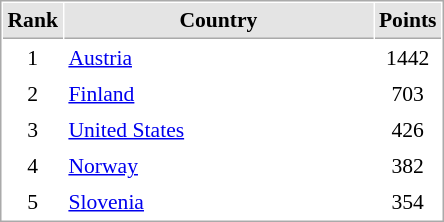<table cellspacing="1" cellpadding="3" style="border:1px solid #aaa; font-size:90%;">
<tr style="background:#e4e4e4;">
<th style="border-bottom:1px solid #aaa; width:10px;">Rank</th>
<th style="border-bottom:1px solid #aaa; width:200px;">Country</th>
<th style="border-bottom:1px solid #aaa; width:20px;">Points</th>
</tr>
<tr>
<td style="text-align:center;">1</td>
<td> <a href='#'>Austria</a></td>
<td align=center>1442</td>
</tr>
<tr>
<td style="text-align:center;">2</td>
<td> <a href='#'>Finland</a></td>
<td align=center>703</td>
</tr>
<tr>
<td style="text-align:center;">3</td>
<td> <a href='#'>United States</a></td>
<td align=center>426</td>
</tr>
<tr>
<td style="text-align:center;">4</td>
<td> <a href='#'>Norway</a></td>
<td align=center>382</td>
</tr>
<tr>
<td style="text-align:center;">5</td>
<td> <a href='#'>Slovenia</a></td>
<td align=center>354</td>
</tr>
</table>
